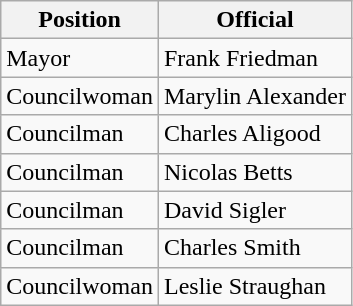<table class="wikitable">
<tr>
<th>Position</th>
<th>Official</th>
</tr>
<tr>
<td>Mayor</td>
<td>Frank Friedman</td>
</tr>
<tr>
<td>Councilwoman</td>
<td>Marylin Alexander</td>
</tr>
<tr>
<td>Councilman</td>
<td>Charles Aligood</td>
</tr>
<tr>
<td>Councilman</td>
<td>Nicolas Betts</td>
</tr>
<tr>
<td>Councilman</td>
<td>David Sigler</td>
</tr>
<tr>
<td>Councilman</td>
<td>Charles Smith</td>
</tr>
<tr>
<td>Councilwoman</td>
<td>Leslie Straughan</td>
</tr>
</table>
